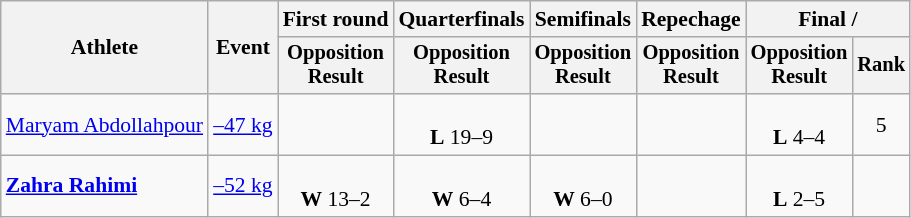<table class="wikitable" style="font-size:90%;">
<tr>
<th rowspan=2>Athlete</th>
<th rowspan=2>Event</th>
<th>First round</th>
<th>Quarterfinals</th>
<th>Semifinals</th>
<th>Repechage</th>
<th colspan=2>Final / </th>
</tr>
<tr style="font-size:95%">
<th>Opposition<br>Result</th>
<th>Opposition<br>Result</th>
<th>Opposition<br>Result</th>
<th>Opposition<br>Result</th>
<th>Opposition<br>Result</th>
<th>Rank</th>
</tr>
<tr align=center>
<td align=left><a href='#'>Maryam Abdollahpour</a></td>
<td align=left><a href='#'>–47 kg</a></td>
<td></td>
<td><br><strong>L</strong> 19–9</td>
<td></td>
<td></td>
<td><br><strong>L</strong> 4–4</td>
<td>5</td>
</tr>
<tr align=center>
<td align=left><strong><a href='#'>Zahra Rahimi</a></strong></td>
<td align=left><a href='#'>–52 kg</a></td>
<td><br><strong>W</strong> 13–2</td>
<td><br><strong>W</strong> 6–4</td>
<td><br><strong>W</strong> 6–0</td>
<td></td>
<td><br><strong>L</strong> 2–5</td>
<td></td>
</tr>
</table>
